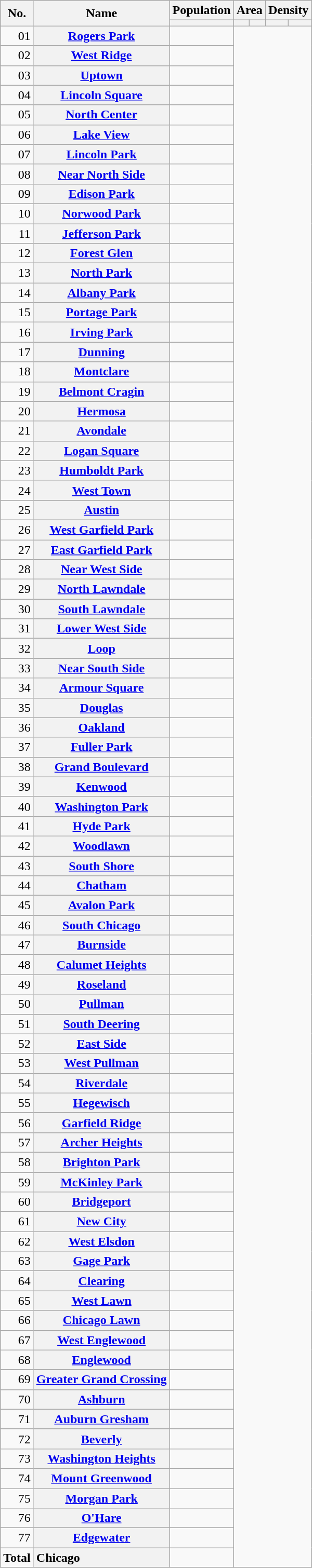<table class="wikitable sortable plainrowheaders mw-datatable" style=text-align:right>
<tr>
<th scope=col rowspan=2>No.</th>
<th scope=col rowspan=2>Name</th>
<th scope=col>Population</th>
<th colspan=2 scope=col>Area</th>
<th colspan=2 scope=col>Density</th>
</tr>
<tr>
<th></th>
<th></th>
<th></th>
<th></th>
<th></th>
</tr>
<tr>
<td>01</td>
<th scope=row><a href='#'>Rogers Park</a></th>
<td></td>
</tr>
<tr>
<td>02</td>
<th scope=row><a href='#'>West Ridge</a></th>
<td></td>
</tr>
<tr>
<td>03</td>
<th scope=row><a href='#'>Uptown</a></th>
<td></td>
</tr>
<tr>
<td>04</td>
<th scope=row><a href='#'>Lincoln Square</a></th>
<td></td>
</tr>
<tr>
<td>05</td>
<th scope=row><a href='#'>North Center</a></th>
<td></td>
</tr>
<tr>
<td>06</td>
<th scope=row><a href='#'>Lake View</a></th>
<td></td>
</tr>
<tr>
<td>07</td>
<th scope=row><a href='#'>Lincoln Park</a></th>
<td></td>
</tr>
<tr>
<td>08</td>
<th scope=row><a href='#'>Near North Side</a></th>
<td></td>
</tr>
<tr>
<td>09</td>
<th scope=row><a href='#'>Edison Park</a></th>
<td></td>
</tr>
<tr>
<td>10</td>
<th scope=row><a href='#'>Norwood Park</a></th>
<td></td>
</tr>
<tr>
<td>11</td>
<th scope=row><a href='#'>Jefferson Park</a></th>
<td></td>
</tr>
<tr>
<td>12</td>
<th scope=row><a href='#'>Forest Glen</a></th>
<td></td>
</tr>
<tr>
<td>13</td>
<th scope=row><a href='#'>North Park</a></th>
<td></td>
</tr>
<tr>
<td>14</td>
<th scope=row><a href='#'>Albany Park</a></th>
<td></td>
</tr>
<tr>
<td>15</td>
<th scope=row><a href='#'>Portage Park</a></th>
<td></td>
</tr>
<tr>
<td>16</td>
<th scope=row><a href='#'>Irving Park</a></th>
<td></td>
</tr>
<tr>
<td>17</td>
<th scope=row><a href='#'>Dunning</a></th>
<td></td>
</tr>
<tr>
<td>18</td>
<th scope=row><a href='#'>Montclare</a></th>
<td></td>
</tr>
<tr>
<td>19</td>
<th scope=row><a href='#'>Belmont Cragin</a></th>
<td></td>
</tr>
<tr>
<td>20</td>
<th scope=row><a href='#'>Hermosa</a></th>
<td></td>
</tr>
<tr>
<td>21</td>
<th scope=row><a href='#'>Avondale</a></th>
<td></td>
</tr>
<tr>
<td>22</td>
<th scope=row><a href='#'>Logan Square</a></th>
<td></td>
</tr>
<tr>
<td>23</td>
<th scope=row><a href='#'>Humboldt Park</a></th>
<td></td>
</tr>
<tr>
<td>24</td>
<th scope=row><a href='#'>West Town</a></th>
<td></td>
</tr>
<tr>
<td>25</td>
<th scope=row><a href='#'>Austin</a></th>
<td></td>
</tr>
<tr>
<td>26</td>
<th scope=row><a href='#'>West Garfield Park</a></th>
<td></td>
</tr>
<tr>
<td>27</td>
<th scope=row><a href='#'>East Garfield Park</a></th>
<td></td>
</tr>
<tr>
<td>28</td>
<th scope=row><a href='#'>Near West Side</a></th>
<td></td>
</tr>
<tr>
<td>29</td>
<th scope=row><a href='#'>North Lawndale</a></th>
<td></td>
</tr>
<tr>
<td>30</td>
<th scope=row><a href='#'>South Lawndale</a></th>
<td></td>
</tr>
<tr>
<td>31</td>
<th scope=row><a href='#'>Lower West Side</a></th>
<td></td>
</tr>
<tr>
<td>32</td>
<th scope=row><a href='#'>Loop</a></th>
<td></td>
</tr>
<tr>
<td>33</td>
<th scope=row><a href='#'>Near South Side</a></th>
<td></td>
</tr>
<tr>
<td>34</td>
<th scope=row><a href='#'>Armour Square</a></th>
<td></td>
</tr>
<tr>
<td>35</td>
<th scope=row><a href='#'>Douglas</a></th>
<td></td>
</tr>
<tr>
<td>36</td>
<th scope=row><a href='#'>Oakland</a></th>
<td></td>
</tr>
<tr>
<td>37</td>
<th scope=row><a href='#'>Fuller Park</a></th>
<td></td>
</tr>
<tr>
<td>38</td>
<th scope=row><a href='#'>Grand Boulevard</a></th>
<td></td>
</tr>
<tr>
<td>39</td>
<th scope=row><a href='#'>Kenwood</a></th>
<td></td>
</tr>
<tr>
<td>40</td>
<th scope=row><a href='#'>Washington Park</a></th>
<td></td>
</tr>
<tr>
<td>41</td>
<th scope=row><a href='#'>Hyde Park</a></th>
<td></td>
</tr>
<tr>
<td>42</td>
<th scope=row><a href='#'>Woodlawn</a></th>
<td></td>
</tr>
<tr>
<td>43</td>
<th scope=row><a href='#'>South Shore</a></th>
<td></td>
</tr>
<tr>
<td>44</td>
<th scope=row><a href='#'>Chatham</a></th>
<td></td>
</tr>
<tr>
<td>45</td>
<th scope=row><a href='#'>Avalon Park</a></th>
<td></td>
</tr>
<tr>
<td>46</td>
<th scope=row><a href='#'>South Chicago</a></th>
<td></td>
</tr>
<tr>
<td>47</td>
<th scope=row><a href='#'>Burnside</a></th>
<td></td>
</tr>
<tr>
<td>48</td>
<th scope=row><a href='#'>Calumet Heights</a></th>
<td></td>
</tr>
<tr>
<td>49</td>
<th scope=row><a href='#'>Roseland</a></th>
<td></td>
</tr>
<tr>
<td>50</td>
<th scope=row><a href='#'>Pullman</a></th>
<td></td>
</tr>
<tr>
<td>51</td>
<th scope=row><a href='#'>South Deering</a></th>
<td></td>
</tr>
<tr>
<td>52</td>
<th scope=row><a href='#'>East Side</a></th>
<td></td>
</tr>
<tr>
<td>53</td>
<th scope=row><a href='#'>West Pullman</a></th>
<td></td>
</tr>
<tr>
<td>54</td>
<th scope=row><a href='#'>Riverdale</a></th>
<td></td>
</tr>
<tr>
<td>55</td>
<th scope=row><a href='#'>Hegewisch</a></th>
<td></td>
</tr>
<tr>
<td>56</td>
<th scope=row><a href='#'>Garfield Ridge</a></th>
<td></td>
</tr>
<tr>
<td>57</td>
<th scope=row><a href='#'>Archer Heights</a></th>
<td></td>
</tr>
<tr>
<td>58</td>
<th scope=row><a href='#'>Brighton Park</a></th>
<td></td>
</tr>
<tr>
<td>59</td>
<th scope=row><a href='#'>McKinley Park</a></th>
<td></td>
</tr>
<tr>
<td>60</td>
<th scope=row><a href='#'>Bridgeport</a></th>
<td></td>
</tr>
<tr>
<td>61</td>
<th scope=row><a href='#'>New City</a></th>
<td></td>
</tr>
<tr>
<td>62</td>
<th scope=row><a href='#'>West Elsdon</a></th>
<td></td>
</tr>
<tr>
<td>63</td>
<th scope=row><a href='#'>Gage Park</a></th>
<td></td>
</tr>
<tr>
<td>64</td>
<th scope=row><a href='#'>Clearing</a></th>
<td></td>
</tr>
<tr>
<td>65</td>
<th scope=row><a href='#'>West Lawn</a></th>
<td></td>
</tr>
<tr>
<td>66</td>
<th scope=row><a href='#'>Chicago Lawn</a></th>
<td></td>
</tr>
<tr>
<td>67</td>
<th scope=row><a href='#'>West Englewood</a></th>
<td></td>
</tr>
<tr>
<td>68</td>
<th scope=row><a href='#'>Englewood</a></th>
<td></td>
</tr>
<tr>
<td>69</td>
<th scope=row><a href='#'>Greater Grand Crossing</a></th>
<td></td>
</tr>
<tr>
<td>70</td>
<th scope=row><a href='#'>Ashburn</a></th>
<td></td>
</tr>
<tr>
<td>71</td>
<th scope=row><a href='#'>Auburn Gresham</a></th>
<td></td>
</tr>
<tr>
<td>72</td>
<th scope=row><a href='#'>Beverly</a></th>
<td></td>
</tr>
<tr>
<td>73</td>
<th scope=row><a href='#'>Washington Heights</a></th>
<td></td>
</tr>
<tr>
<td>74</td>
<th scope=row><a href='#'>Mount Greenwood</a></th>
<td></td>
</tr>
<tr>
<td>75</td>
<th scope=row><a href='#'>Morgan Park</a></th>
<td></td>
</tr>
<tr>
<td>76</td>
<th scope=row><a href='#'>O'Hare</a></th>
<td></td>
</tr>
<tr>
<td>77</td>
<th scope=row><a href='#'>Edgewater</a></th>
<td></td>
</tr>
<tr class=sortbottom style=font-weight:bold>
<td>Total</td>
<th style=text-align:left>Chicago</th>
<td></td>
</tr>
</table>
